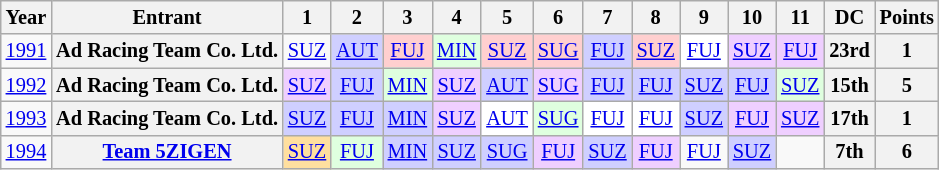<table class="wikitable" style="text-align:center; font-size:85%">
<tr>
<th>Year</th>
<th>Entrant</th>
<th>1</th>
<th>2</th>
<th>3</th>
<th>4</th>
<th>5</th>
<th>6</th>
<th>7</th>
<th>8</th>
<th>9</th>
<th>10</th>
<th>11</th>
<th>DC</th>
<th>Points</th>
</tr>
<tr>
<td><a href='#'>1991</a></td>
<th nowrap>Ad Racing Team Co. Ltd.</th>
<td><a href='#'>SUZ</a></td>
<td style="background:#CFCFFF;"><a href='#'>AUT</a><br></td>
<td style="background:#FFCFCF;"><a href='#'>FUJ</a><br></td>
<td style="background:#DFFFDF;"><a href='#'>MIN</a><br></td>
<td style="background:#FFCFCF;"><a href='#'>SUZ</a><br></td>
<td style="background:#FFCFCF;"><a href='#'>SUG</a><br></td>
<td style="background:#CFCFFF;"><a href='#'>FUJ</a><br></td>
<td style="background:#FFCFCF;"><a href='#'>SUZ</a><br></td>
<td style="background:#FFFFFF;"><a href='#'>FUJ</a><br></td>
<td style="background:#EFCFFF;"><a href='#'>SUZ</a><br></td>
<td style="background:#EFCFFF;"><a href='#'>FUJ</a><br></td>
<th>23rd</th>
<th>1</th>
</tr>
<tr>
<td><a href='#'>1992</a></td>
<th nowrap>Ad Racing Team Co. Ltd.</th>
<td style="background:#EFCFFF;"><a href='#'>SUZ</a><br></td>
<td style="background:#CFCFFF;"><a href='#'>FUJ</a><br></td>
<td style="background:#DFFFDF;"><a href='#'>MIN</a><br></td>
<td style="background:#EFCFFF;"><a href='#'>SUZ</a><br></td>
<td style="background:#CFCFFF;"><a href='#'>AUT</a><br></td>
<td style="background:#EFCFFF;"><a href='#'>SUG</a><br></td>
<td style="background:#CFCFFF;"><a href='#'>FUJ</a><br></td>
<td style="background:#CFCFFF;"><a href='#'>FUJ</a><br></td>
<td style="background:#CFCFFF;"><a href='#'>SUZ</a><br></td>
<td style="background:#CFCFFF;"><a href='#'>FUJ</a><br></td>
<td style="background:#DFFFDF;"><a href='#'>SUZ</a><br></td>
<th>15th</th>
<th>5</th>
</tr>
<tr>
<td><a href='#'>1993</a></td>
<th nowrap>Ad Racing Team Co. Ltd.</th>
<td style="background:#CFCFFF;"><a href='#'>SUZ</a><br></td>
<td style="background:#CFCFFF;"><a href='#'>FUJ</a><br></td>
<td style="background:#CFCFFF;"><a href='#'>MIN</a><br></td>
<td style="background:#EFCFFF;"><a href='#'>SUZ</a><br></td>
<td style="background:#FFFFFF;"><a href='#'>AUT</a><br></td>
<td style="background:#DFFFDF;"><a href='#'>SUG</a><br></td>
<td style="background:#FFFFFF;"><a href='#'>FUJ</a><br></td>
<td style="background:#FFFFFF;"><a href='#'>FUJ</a><br></td>
<td style="background:#CFCFFF;"><a href='#'>SUZ</a><br></td>
<td style="background:#EFCFFF;"><a href='#'>FUJ</a><br></td>
<td style="background:#EFCFFF;"><a href='#'>SUZ</a><br></td>
<th>17th</th>
<th>1</th>
</tr>
<tr>
<td><a href='#'>1994</a></td>
<th nowrap><a href='#'>Team 5ZIGEN</a></th>
<td style="background:#FFDF9F;"><a href='#'>SUZ</a><br></td>
<td style="background:#DFFFDF;"><a href='#'>FUJ</a><br></td>
<td style="background:#CFCFFF;"><a href='#'>MIN</a><br></td>
<td style="background:#CFCFFF;"><a href='#'>SUZ</a><br></td>
<td style="background:#CFCFFF;"><a href='#'>SUG</a><br></td>
<td style="background:#EFCFFF;"><a href='#'>FUJ</a><br></td>
<td style="background:#CFCFFF;"><a href='#'>SUZ</a><br></td>
<td style="background:#EFCFFF;"><a href='#'>FUJ</a><br></td>
<td><a href='#'>FUJ</a></td>
<td style="background:#CFCFFF;"><a href='#'>SUZ</a><br></td>
<td></td>
<th>7th</th>
<th>6</th>
</tr>
</table>
